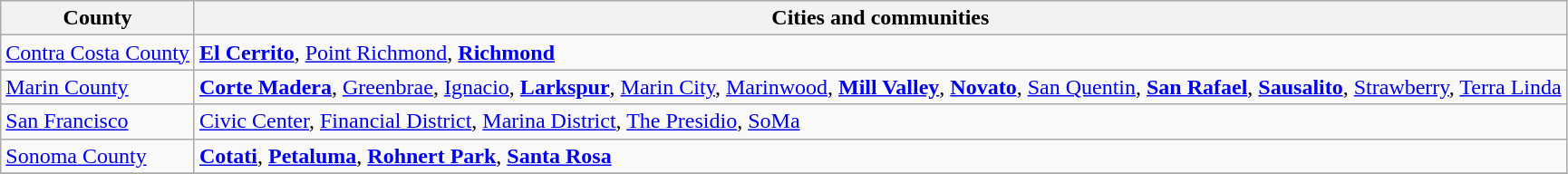<table class="wikitable" style="text-align:left">
<tr>
<th>County</th>
<th><strong>Cities</strong> and communities</th>
</tr>
<tr>
<td><a href='#'>Contra Costa County</a></td>
<td><strong><a href='#'>El Cerrito</a></strong>, <a href='#'>Point Richmond</a>, <strong><a href='#'>Richmond</a></strong></td>
</tr>
<tr>
<td><a href='#'>Marin County</a></td>
<td><strong><a href='#'>Corte Madera</a></strong>, <a href='#'>Greenbrae</a>, <a href='#'>Ignacio</a>, <strong><a href='#'>Larkspur</a></strong>, <a href='#'>Marin City</a>, <a href='#'>Marinwood</a>, <strong><a href='#'>Mill Valley</a></strong>, <strong><a href='#'>Novato</a></strong>, <a href='#'>San Quentin</a>, <strong><a href='#'>San Rafael</a></strong>, <strong><a href='#'>Sausalito</a></strong>, <a href='#'>Strawberry</a>, <a href='#'>Terra Linda</a></td>
</tr>
<tr>
<td><a href='#'>San Francisco</a></td>
<td><a href='#'>Civic Center</a>, <a href='#'>Financial District</a>, <a href='#'>Marina District</a>, <a href='#'>The Presidio</a>, <a href='#'>SoMa</a></td>
</tr>
<tr>
<td><a href='#'>Sonoma County</a></td>
<td><strong><a href='#'>Cotati</a></strong>, <strong><a href='#'>Petaluma</a></strong>, <strong><a href='#'>Rohnert Park</a></strong>, <strong><a href='#'>Santa Rosa</a></strong></td>
</tr>
<tr>
</tr>
</table>
